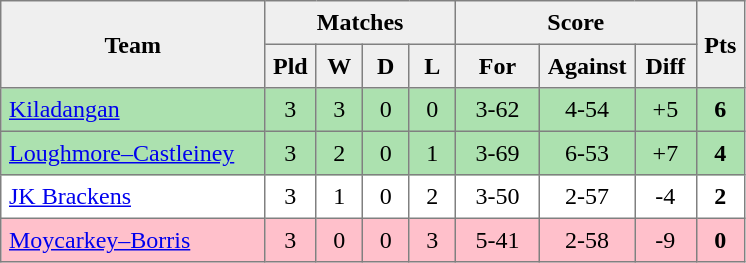<table style=border-collapse:collapse border=1 cellspacing=0 cellpadding=5>
<tr align=center bgcolor=#efefef>
<th rowspan=2 width=165>Team</th>
<th colspan=4>Matches</th>
<th colspan=3>Score</th>
<th rowspan=2width=20>Pts</th>
</tr>
<tr align=center bgcolor=#efefef>
<th width=20>Pld</th>
<th width=20>W</th>
<th width=20>D</th>
<th width=20>L</th>
<th width=45>For</th>
<th width=45>Against</th>
<th width=30>Diff</th>
</tr>
<tr align=center style="background:#ACE1AF;">
<td style="text-align:left;"> <a href='#'>Kiladangan</a></td>
<td>3</td>
<td>3</td>
<td>0</td>
<td>0</td>
<td>3-62</td>
<td>4-54</td>
<td>+5</td>
<td><strong>6</strong></td>
</tr>
<tr align=center style="background:#ACE1AF;">
<td style="text-align:left;"> <a href='#'>Loughmore–Castleiney</a></td>
<td>3</td>
<td>2</td>
<td>0</td>
<td>1</td>
<td>3-69</td>
<td>6-53</td>
<td>+7</td>
<td><strong>4</strong></td>
</tr>
<tr align=center>
<td style="text-align:left;"> <a href='#'>JK Brackens</a></td>
<td>3</td>
<td>1</td>
<td>0</td>
<td>2</td>
<td>3-50</td>
<td>2-57</td>
<td>-4</td>
<td><strong>2</strong></td>
</tr>
<tr align=center style="background:#FFC0CB;">
<td style="text-align:left;"> <a href='#'>Moycarkey–Borris</a></td>
<td>3</td>
<td>0</td>
<td>0</td>
<td>3</td>
<td>5-41</td>
<td>2-58</td>
<td>-9</td>
<td><strong>0</strong></td>
</tr>
</table>
